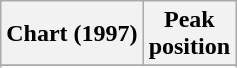<table class="wikitable sortable plainrowheaders">
<tr>
<th scope="col">Chart (1997)</th>
<th scope="col">Peak<br>position</th>
</tr>
<tr>
</tr>
<tr>
</tr>
</table>
